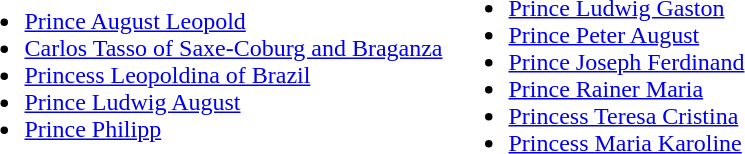<table>
<tr>
<td><br><ul><li><a href='#'>Prince August Leopold</a></li><li><a href='#'>Carlos Tasso of Saxe-Coburg and Braganza</a></li><li><a href='#'>Princess Leopoldina of Brazil</a></li><li><a href='#'>Prince Ludwig August</a></li><li><a href='#'>Prince Philipp</a></li></ul></td>
<td><br><ul><li><a href='#'>Prince Ludwig Gaston</a></li><li><a href='#'>Prince Peter August</a></li><li><a href='#'>Prince Joseph Ferdinand</a></li><li><a href='#'>Prince Rainer Maria</a></li><li><a href='#'>Princess Teresa Cristina</a></li><li><a href='#'>Princess Maria Karoline</a></li></ul></td>
</tr>
</table>
